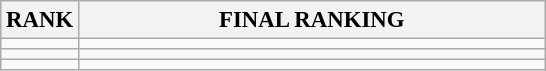<table class="wikitable" style="font-size:95%;">
<tr>
<th>RANK</th>
<th align="left" style="width: 20em">FINAL RANKING</th>
</tr>
<tr>
<td align="center"></td>
<td></td>
</tr>
<tr>
<td align="center"></td>
<td></td>
</tr>
<tr>
<td align="center"></td>
<td></td>
</tr>
</table>
